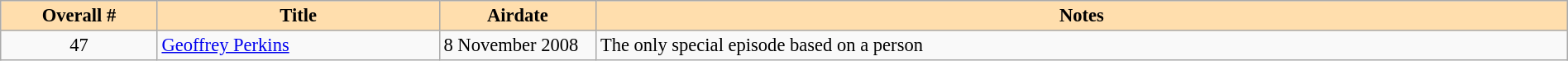<table class="wikitable" border=1 width="100%" style="font-size: 94%">
<tr>
<th style="background:#ffdead" width=10%>Overall #</th>
<th style="background:#ffdead" width=18%>Title</th>
<th style="background:#ffdead" width=10%>Airdate</th>
<th style="background:#ffdead">Notes</th>
</tr>
<tr>
<td align="center">47</td>
<td><a href='#'>Geoffrey Perkins</a></td>
<td>8 November 2008</td>
<td>The only special episode based on a person</td>
</tr>
</table>
